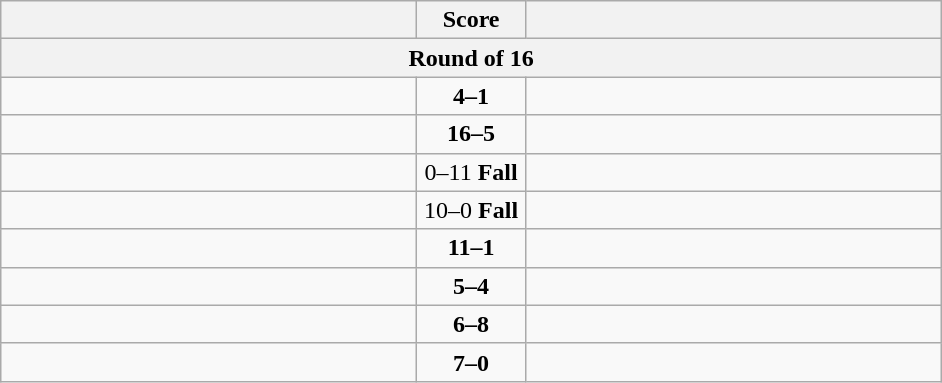<table class="wikitable" style="text-align: left;">
<tr>
<th align="right" width="270"></th>
<th width="65">Score</th>
<th align="left" width="270"></th>
</tr>
<tr>
<th colspan="3">Round of 16</th>
</tr>
<tr>
<td><strong></strong></td>
<td align=center><strong>4–1</strong></td>
<td></td>
</tr>
<tr>
<td><strong></strong></td>
<td align=center><strong>16–5</strong></td>
<td></td>
</tr>
<tr>
<td></td>
<td align=center>0–11 <strong>Fall</strong></td>
<td><strong></strong></td>
</tr>
<tr>
<td><strong></strong></td>
<td align=center>10–0 <strong>Fall</strong></td>
<td></td>
</tr>
<tr>
<td><strong></strong></td>
<td align=center><strong>11–1</strong></td>
<td></td>
</tr>
<tr>
<td><strong></strong></td>
<td align=center><strong>5–4</strong></td>
<td></td>
</tr>
<tr>
<td></td>
<td align=center><strong>6–8</strong></td>
<td><strong></strong></td>
</tr>
<tr>
<td><strong></strong></td>
<td align=center><strong>7–0</strong></td>
<td></td>
</tr>
</table>
